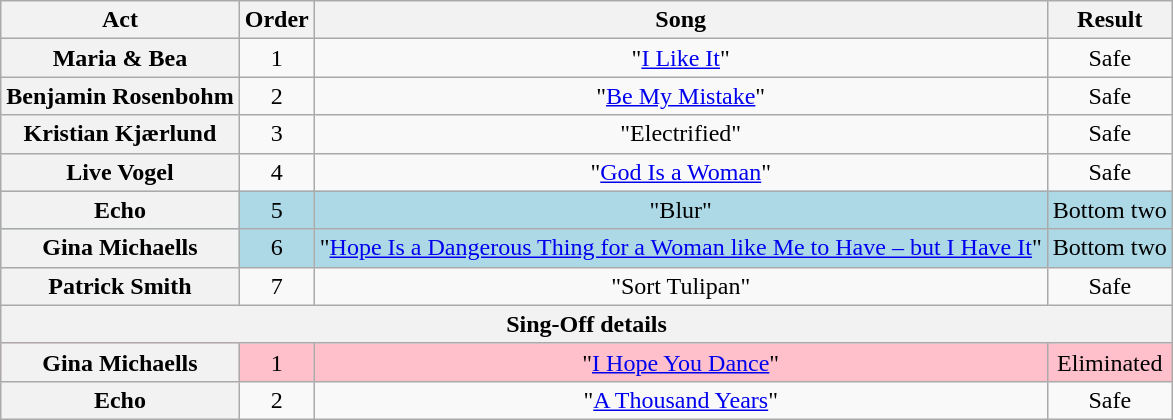<table class="wikitable plainrowheaders" style="text-align:center;">
<tr>
<th scope="col">Act</th>
<th scope="col">Order</th>
<th scope="col">Song</th>
<th scope="col">Result</th>
</tr>
<tr>
<th scope=row>Maria & Bea</th>
<td>1</td>
<td>"<a href='#'>I Like It</a>"</td>
<td>Safe</td>
</tr>
<tr>
<th scope=row>Benjamin Rosenbohm</th>
<td>2</td>
<td>"<a href='#'>Be My Mistake</a>"</td>
<td>Safe</td>
</tr>
<tr>
<th scope=row>Kristian Kjærlund</th>
<td>3</td>
<td>"Electrified"</td>
<td>Safe</td>
</tr>
<tr>
<th scope=row>Live Vogel</th>
<td>4</td>
<td>"<a href='#'>God Is a Woman</a>"</td>
<td>Safe</td>
</tr>
<tr style="background:lightblue">
<th scope=row>Echo</th>
<td>5</td>
<td>"Blur"</td>
<td>Bottom two</td>
</tr>
<tr style="background:lightblue">
<th scope=row>Gina Michaells</th>
<td>6</td>
<td>"<a href='#'>Hope Is a Dangerous Thing for a Woman like Me to Have – but I Have It</a>"</td>
<td>Bottom two</td>
</tr>
<tr>
<th scope=row>Patrick Smith</th>
<td>7</td>
<td>"Sort Tulipan"</td>
<td>Safe</td>
</tr>
<tr>
<th colspan="4">Sing-Off details</th>
</tr>
<tr style="background:pink">
<th scope="row">Gina Michaells</th>
<td>1</td>
<td>"<a href='#'>I Hope You Dance</a>"</td>
<td>Eliminated</td>
</tr>
<tr>
<th scope="row">Echo</th>
<td>2</td>
<td>"<a href='#'>A Thousand Years</a>"</td>
<td>Safe</td>
</tr>
</table>
